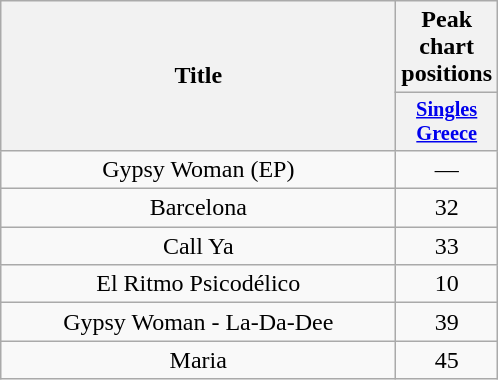<table class="wikitable sortable plainrowheaders" style="text-align:center">
<tr>
<th scope="col" rowspan="2" style="width:16em;">Title</th>
<th scope="col" colspan="31">Peak chart positions</th>
</tr>
<tr>
<th scope="col" style="width:3em;font-size:85%;"><a href='#'>Singles Greece</a><br></th>
</tr>
<tr>
<td>Gypsy Woman (EP)</td>
<td>—</td>
</tr>
<tr>
<td>Barcelona</td>
<td>32</td>
</tr>
<tr>
<td>Call Ya</td>
<td>33</td>
</tr>
<tr>
<td>El Ritmo Psicodélico</td>
<td>10</td>
</tr>
<tr>
<td>Gypsy Woman - La-Da-Dee</td>
<td>39</td>
</tr>
<tr>
<td>Maria</td>
<td>45</td>
</tr>
</table>
